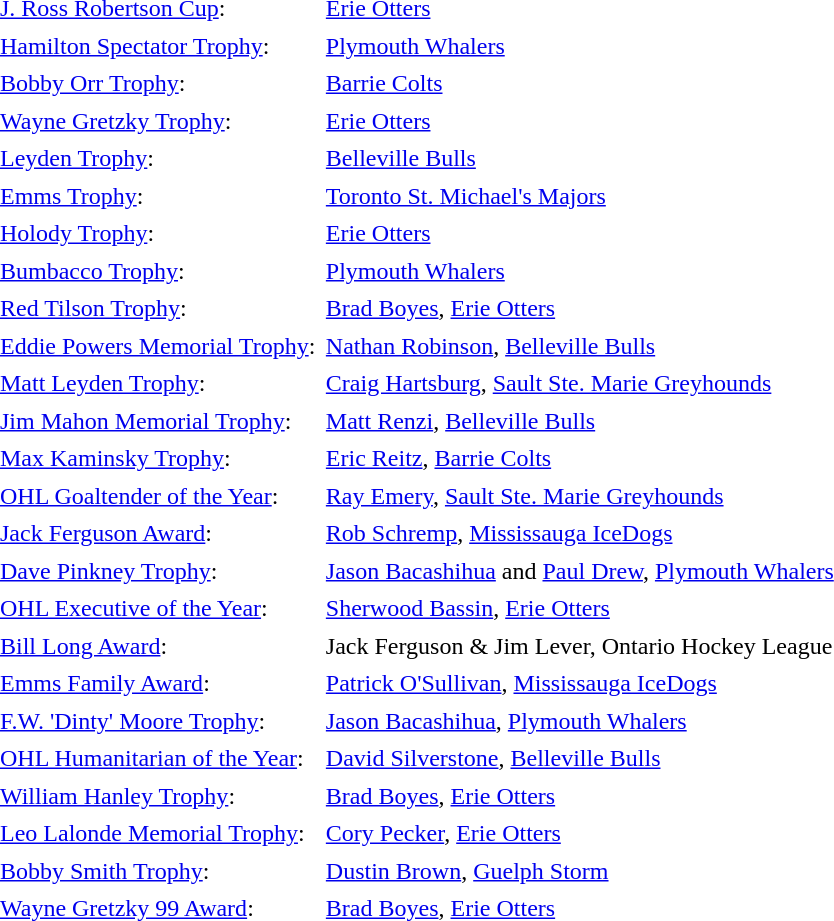<table cellpadding="3" cellspacing="1">
<tr>
<td><a href='#'>J. Ross Robertson Cup</a>:</td>
<td><a href='#'>Erie Otters</a></td>
</tr>
<tr>
<td><a href='#'>Hamilton Spectator Trophy</a>:</td>
<td><a href='#'>Plymouth Whalers</a></td>
</tr>
<tr>
<td><a href='#'>Bobby Orr Trophy</a>:</td>
<td><a href='#'>Barrie Colts</a></td>
</tr>
<tr>
<td><a href='#'>Wayne Gretzky Trophy</a>:</td>
<td><a href='#'>Erie Otters</a></td>
</tr>
<tr>
<td><a href='#'>Leyden Trophy</a>:</td>
<td><a href='#'>Belleville Bulls</a></td>
</tr>
<tr>
<td><a href='#'>Emms Trophy</a>:</td>
<td><a href='#'>Toronto St. Michael's Majors</a></td>
</tr>
<tr>
<td><a href='#'>Holody Trophy</a>:</td>
<td><a href='#'>Erie Otters</a></td>
</tr>
<tr>
<td><a href='#'>Bumbacco Trophy</a>:</td>
<td><a href='#'>Plymouth Whalers</a></td>
</tr>
<tr>
<td><a href='#'>Red Tilson Trophy</a>:</td>
<td><a href='#'>Brad Boyes</a>, <a href='#'>Erie Otters</a></td>
</tr>
<tr>
<td><a href='#'>Eddie Powers Memorial Trophy</a>:</td>
<td><a href='#'>Nathan Robinson</a>, <a href='#'>Belleville Bulls</a></td>
</tr>
<tr>
<td><a href='#'>Matt Leyden Trophy</a>:</td>
<td><a href='#'>Craig Hartsburg</a>, <a href='#'>Sault Ste. Marie Greyhounds</a></td>
</tr>
<tr>
<td><a href='#'>Jim Mahon Memorial Trophy</a>:</td>
<td><a href='#'>Matt Renzi</a>, <a href='#'>Belleville Bulls</a></td>
</tr>
<tr>
<td><a href='#'>Max Kaminsky Trophy</a>:</td>
<td><a href='#'>Eric Reitz</a>, <a href='#'>Barrie Colts</a></td>
</tr>
<tr>
<td><a href='#'>OHL Goaltender of the Year</a>:</td>
<td><a href='#'>Ray Emery</a>, <a href='#'>Sault Ste. Marie Greyhounds</a></td>
</tr>
<tr>
<td><a href='#'>Jack Ferguson Award</a>:</td>
<td><a href='#'>Rob Schremp</a>, <a href='#'>Mississauga IceDogs</a></td>
</tr>
<tr>
<td><a href='#'>Dave Pinkney Trophy</a>:</td>
<td><a href='#'>Jason Bacashihua</a> and <a href='#'>Paul Drew</a>, <a href='#'>Plymouth Whalers</a></td>
</tr>
<tr>
<td><a href='#'>OHL Executive of the Year</a>:</td>
<td><a href='#'>Sherwood Bassin</a>, <a href='#'>Erie Otters</a></td>
</tr>
<tr>
<td><a href='#'>Bill Long Award</a>:</td>
<td>Jack Ferguson & Jim Lever, Ontario Hockey League</td>
</tr>
<tr>
<td><a href='#'>Emms Family Award</a>:</td>
<td><a href='#'>Patrick O'Sullivan</a>, <a href='#'>Mississauga IceDogs</a></td>
</tr>
<tr>
<td><a href='#'>F.W. 'Dinty' Moore Trophy</a>:</td>
<td><a href='#'>Jason Bacashihua</a>, <a href='#'>Plymouth Whalers</a></td>
</tr>
<tr>
<td><a href='#'>OHL Humanitarian of the Year</a>:</td>
<td><a href='#'>David Silverstone</a>, <a href='#'>Belleville Bulls</a></td>
</tr>
<tr>
<td><a href='#'>William Hanley Trophy</a>:</td>
<td><a href='#'>Brad Boyes</a>, <a href='#'>Erie Otters</a></td>
</tr>
<tr>
<td><a href='#'>Leo Lalonde Memorial Trophy</a>:</td>
<td><a href='#'>Cory Pecker</a>, <a href='#'>Erie Otters</a></td>
</tr>
<tr>
<td><a href='#'>Bobby Smith Trophy</a>:</td>
<td><a href='#'>Dustin Brown</a>, <a href='#'>Guelph Storm</a></td>
</tr>
<tr>
<td><a href='#'>Wayne Gretzky 99 Award</a>:</td>
<td><a href='#'>Brad Boyes</a>, <a href='#'>Erie Otters</a></td>
</tr>
</table>
